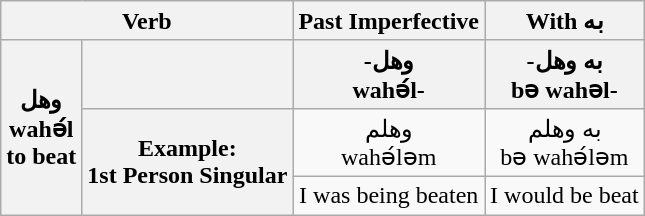<table class="wikitable" style="text-align: center">
<tr>
<th colspan="2">Verb</th>
<th>Past Imperfective</th>
<th>With به</th>
</tr>
<tr>
<th rowspan="3">وهل<br>wahә́l<br>to beat</th>
<th></th>
<th>-وهل<br>wahә́l-</th>
<th>-به وهل<br>bə wahәl-</th>
</tr>
<tr>
<th rowspan="2">Example:<br>1st Person Singular</th>
<td>وهلم<br>wahә́lәm</td>
<td>به وهلم<br>bə wahә́lәm</td>
</tr>
<tr>
<td>I was being beaten</td>
<td>I would be beat</td>
</tr>
</table>
